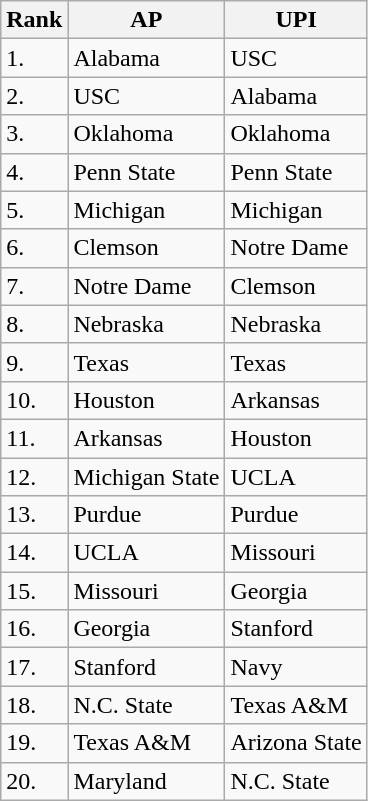<table class="wikitable">
<tr>
<th>Rank</th>
<th>AP</th>
<th>UPI</th>
</tr>
<tr>
<td>1.</td>
<td>Alabama</td>
<td>USC</td>
</tr>
<tr>
<td>2.</td>
<td>USC</td>
<td>Alabama</td>
</tr>
<tr>
<td>3.</td>
<td>Oklahoma</td>
<td>Oklahoma</td>
</tr>
<tr>
<td>4.</td>
<td>Penn State</td>
<td>Penn State</td>
</tr>
<tr>
<td>5.</td>
<td>Michigan</td>
<td>Michigan</td>
</tr>
<tr>
<td>6.</td>
<td>Clemson</td>
<td>Notre Dame</td>
</tr>
<tr>
<td>7.</td>
<td>Notre Dame</td>
<td>Clemson</td>
</tr>
<tr>
<td>8.</td>
<td>Nebraska</td>
<td>Nebraska</td>
</tr>
<tr>
<td>9.</td>
<td>Texas</td>
<td>Texas</td>
</tr>
<tr>
<td>10.</td>
<td>Houston</td>
<td>Arkansas</td>
</tr>
<tr>
<td>11.</td>
<td>Arkansas</td>
<td>Houston</td>
</tr>
<tr>
<td>12.</td>
<td>Michigan State</td>
<td>UCLA</td>
</tr>
<tr>
<td>13.</td>
<td>Purdue</td>
<td>Purdue</td>
</tr>
<tr>
<td>14.</td>
<td>UCLA</td>
<td>Missouri</td>
</tr>
<tr>
<td>15.</td>
<td>Missouri</td>
<td>Georgia</td>
</tr>
<tr>
<td>16.</td>
<td>Georgia</td>
<td>Stanford</td>
</tr>
<tr>
<td>17.</td>
<td>Stanford</td>
<td>Navy</td>
</tr>
<tr>
<td>18.</td>
<td>N.C. State</td>
<td>Texas A&M</td>
</tr>
<tr>
<td>19.</td>
<td>Texas A&M</td>
<td>Arizona State</td>
</tr>
<tr>
<td>20.</td>
<td>Maryland</td>
<td>N.C. State</td>
</tr>
</table>
